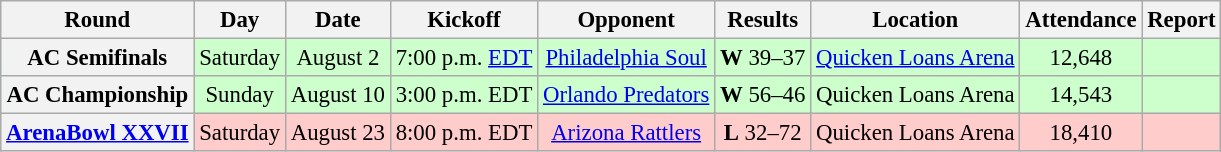<table class="wikitable" style="font-size: 95%;">
<tr>
<th>Round</th>
<th>Day</th>
<th>Date</th>
<th>Kickoff</th>
<th>Opponent</th>
<th>Results</th>
<th>Location</th>
<th>Attendance</th>
<th>Report</th>
</tr>
<tr style= background:#ccffcc>
<th align="center">AC Semifinals</th>
<td align="center">Saturday</td>
<td align="center">August 2</td>
<td align="center">7:00 p.m. <a href='#'>EDT</a></td>
<td align="center"><a href='#'>Philadelphia Soul</a></td>
<td align="center"><strong>W</strong> 39–37</td>
<td align="center"><a href='#'>Quicken Loans Arena</a></td>
<td align="center">12,648</td>
<td align="center"></td>
</tr>
<tr style= background:#ccffcc>
<th align="center">AC Championship</th>
<td align="center">Sunday</td>
<td align="center">August 10</td>
<td align="center">3:00 p.m. EDT</td>
<td align="center"><a href='#'>Orlando Predators</a></td>
<td align="center"><strong>W</strong> 56–46</td>
<td align="center">Quicken Loans Arena</td>
<td align="center">14,543</td>
<td align="center"></td>
</tr>
<tr style= background:#ffcccc>
<th align="center"><a href='#'>ArenaBowl XXVII</a></th>
<td align="center">Saturday</td>
<td align="center">August 23</td>
<td align="center">8:00 p.m. EDT</td>
<td align="center"><a href='#'>Arizona Rattlers</a></td>
<td align="center"><strong>L</strong> 32–72</td>
<td align="center">Quicken Loans Arena</td>
<td align="center">18,410</td>
<td align="center"></td>
</tr>
</table>
